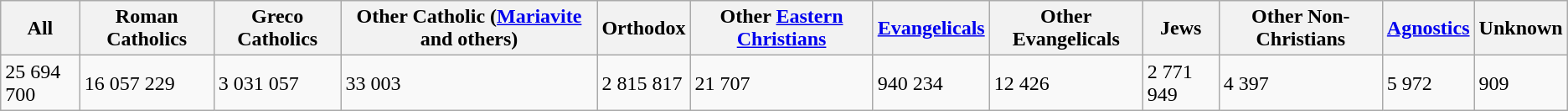<table class="wikitable">
<tr>
<th>All</th>
<th>Roman Catholics</th>
<th>Greco Catholics</th>
<th>Other Catholic (<a href='#'>Mariavite</a> and others)</th>
<th>Orthodox</th>
<th>Other <a href='#'>Eastern Christians</a></th>
<th><a href='#'>Evangelicals</a></th>
<th>Other Evangelicals</th>
<th>Jews</th>
<th>Other Non-Christians</th>
<th><a href='#'>Agnostics</a></th>
<th>Unknown</th>
</tr>
<tr>
<td>25 694 700</td>
<td>16 057 229</td>
<td>3 031 057</td>
<td>33 003</td>
<td>2 815 817</td>
<td>21 707</td>
<td>940 234</td>
<td>12 426</td>
<td>2 771 949</td>
<td>4 397</td>
<td>5 972</td>
<td>909</td>
</tr>
</table>
